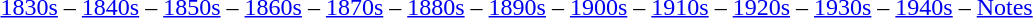<table class="toccolours" align="left">
<tr>
<td><br><a href='#'>1830s</a> –
<a href='#'>1840s</a> –
<a href='#'>1850s</a> –
<a href='#'>1860s</a> –
<a href='#'>1870s</a> –
<a href='#'>1880s</a> –
<a href='#'>1890s</a> –
<a href='#'>1900s</a> –
<a href='#'>1910s</a> –
<a href='#'>1920s</a> –
<a href='#'>1930s</a> –
<a href='#'>1940s</a> –
<a href='#'>Notes</a></td>
</tr>
</table>
